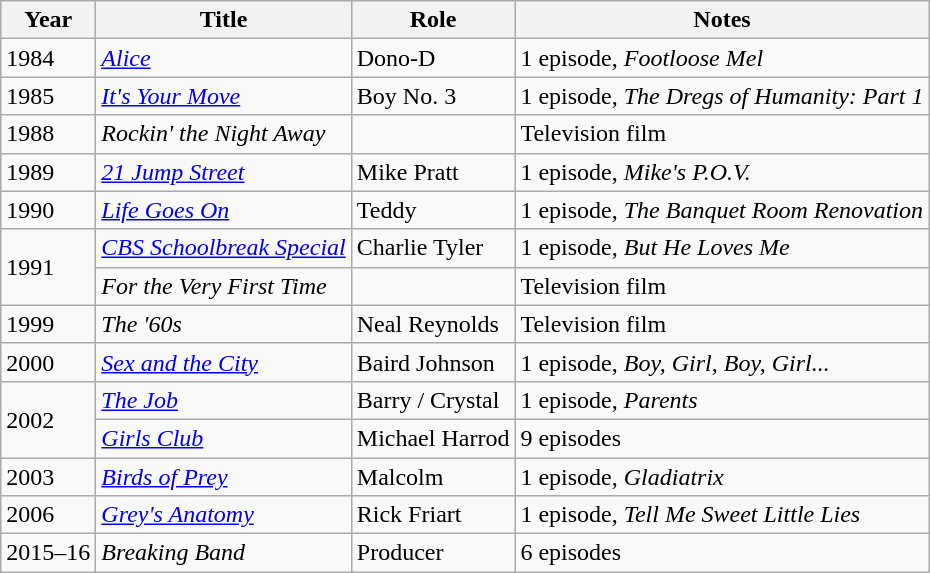<table class="wikitable sortable">
<tr>
<th>Year</th>
<th>Title</th>
<th>Role</th>
<th class="unsortable">Notes</th>
</tr>
<tr>
<td>1984</td>
<td><em><a href='#'>Alice</a></em></td>
<td>Dono-D</td>
<td>1 episode, <em>Footloose Mel</em></td>
</tr>
<tr>
<td>1985</td>
<td><em><a href='#'>It's Your Move</a></em></td>
<td>Boy No. 3</td>
<td>1 episode, <em>The Dregs of Humanity: Part 1</em></td>
</tr>
<tr>
<td>1988</td>
<td><em>Rockin' the Night Away</em></td>
<td></td>
<td>Television film</td>
</tr>
<tr>
<td>1989</td>
<td><em><a href='#'>21 Jump Street</a></em></td>
<td>Mike Pratt</td>
<td>1 episode, <em>Mike's P.O.V.</em></td>
</tr>
<tr>
<td>1990</td>
<td><em><a href='#'>Life Goes On</a></em></td>
<td>Teddy</td>
<td>1 episode, <em>The Banquet Room Renovation</em></td>
</tr>
<tr>
<td rowspan="2">1991</td>
<td><em><a href='#'>CBS Schoolbreak Special</a></em></td>
<td>Charlie Tyler</td>
<td>1 episode, <em>But He Loves Me</em></td>
</tr>
<tr>
<td><em>For the Very First Time</em></td>
<td></td>
<td>Television film</td>
</tr>
<tr>
<td>1999</td>
<td><em>The '60s</em></td>
<td>Neal Reynolds</td>
<td>Television film</td>
</tr>
<tr>
<td>2000</td>
<td><em><a href='#'>Sex and the City</a></em></td>
<td>Baird Johnson</td>
<td>1 episode, <em>Boy, Girl, Boy, Girl...</em></td>
</tr>
<tr>
<td rowspan="2">2002</td>
<td><em><a href='#'>The Job</a></em></td>
<td>Barry / Crystal</td>
<td>1 episode, <em>Parents</em></td>
</tr>
<tr>
<td><em><a href='#'>Girls Club</a></em></td>
<td>Michael Harrod</td>
<td>9 episodes</td>
</tr>
<tr>
<td>2003</td>
<td><em><a href='#'>Birds of Prey</a></em></td>
<td>Malcolm</td>
<td>1 episode, <em>Gladiatrix</em></td>
</tr>
<tr>
<td>2006</td>
<td><em><a href='#'>Grey's Anatomy</a></em></td>
<td>Rick Friart</td>
<td>1 episode, <em>Tell Me Sweet Little Lies</em></td>
</tr>
<tr>
<td>2015–16</td>
<td><em>Breaking Band</em></td>
<td>Producer</td>
<td>6 episodes</td>
</tr>
</table>
